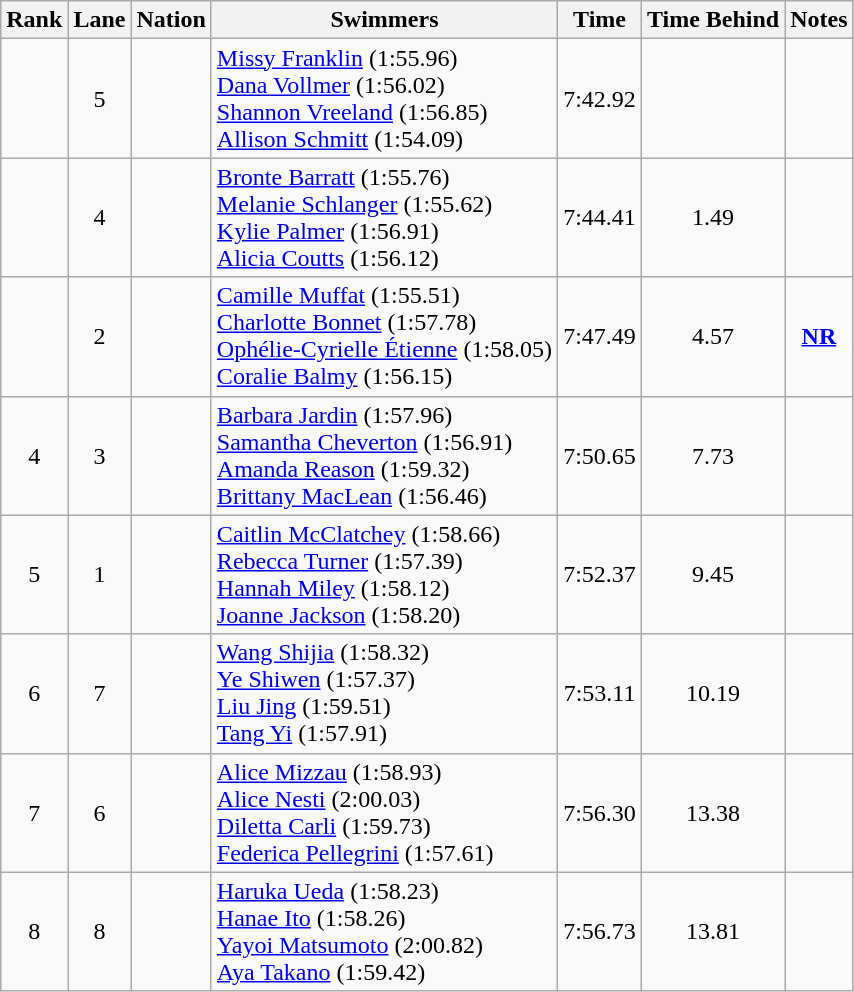<table class="wikitable sortable" style="text-align:center">
<tr>
<th>Rank</th>
<th>Lane</th>
<th>Nation</th>
<th>Swimmers</th>
<th>Time</th>
<th>Time Behind</th>
<th>Notes</th>
</tr>
<tr>
<td></td>
<td>5</td>
<td align=left></td>
<td align=left><a href='#'>Missy Franklin</a> (1:55.96) <br> <a href='#'>Dana Vollmer</a> (1:56.02) <br> <a href='#'>Shannon Vreeland</a> (1:56.85) <br> <a href='#'>Allison Schmitt</a> (1:54.09)</td>
<td>7:42.92</td>
<td></td>
<td></td>
</tr>
<tr>
<td></td>
<td>4</td>
<td align=left></td>
<td align=left><a href='#'>Bronte Barratt</a> (1:55.76) <br> <a href='#'>Melanie Schlanger</a> (1:55.62) <br> <a href='#'>Kylie Palmer</a> (1:56.91) <br> <a href='#'>Alicia Coutts</a> (1:56.12)</td>
<td>7:44.41</td>
<td>1.49</td>
<td></td>
</tr>
<tr>
<td></td>
<td>2</td>
<td align=left></td>
<td align=left><a href='#'>Camille Muffat</a> (1:55.51)<br> <a href='#'>Charlotte Bonnet</a> (1:57.78)<br> <a href='#'>Ophélie-Cyrielle Étienne</a> (1:58.05)<br> <a href='#'>Coralie Balmy</a> (1:56.15)</td>
<td>7:47.49</td>
<td>4.57</td>
<td><strong><a href='#'>NR</a></strong></td>
</tr>
<tr>
<td>4</td>
<td>3</td>
<td align=left></td>
<td align=left><a href='#'>Barbara Jardin</a> (1:57.96)<br> <a href='#'>Samantha Cheverton</a> (1:56.91)<br> <a href='#'>Amanda Reason</a> (1:59.32)<br> <a href='#'>Brittany MacLean</a> (1:56.46)</td>
<td>7:50.65</td>
<td>7.73</td>
<td></td>
</tr>
<tr>
<td>5</td>
<td>1</td>
<td align=left></td>
<td align=left><a href='#'>Caitlin McClatchey</a> (1:58.66)<br> <a href='#'>Rebecca Turner</a> (1:57.39)<br> <a href='#'>Hannah Miley</a> (1:58.12)<br> <a href='#'>Joanne Jackson</a> (1:58.20)</td>
<td>7:52.37</td>
<td>9.45</td>
<td></td>
</tr>
<tr>
<td>6</td>
<td>7</td>
<td align=left></td>
<td align=left><a href='#'>Wang Shijia</a> (1:58.32)<br> <a href='#'>Ye Shiwen</a> (1:57.37)<br> <a href='#'>Liu Jing</a> (1:59.51)<br> <a href='#'>Tang Yi</a> (1:57.91)</td>
<td>7:53.11</td>
<td>10.19</td>
<td></td>
</tr>
<tr>
<td>7</td>
<td>6</td>
<td align=left></td>
<td align=left><a href='#'>Alice Mizzau</a> (1:58.93)<br> <a href='#'>Alice Nesti</a> (2:00.03)<br> <a href='#'>Diletta Carli</a> (1:59.73)<br> <a href='#'>Federica Pellegrini</a> (1:57.61)</td>
<td>7:56.30</td>
<td>13.38</td>
<td></td>
</tr>
<tr>
<td>8</td>
<td>8</td>
<td align=left></td>
<td align=left><a href='#'>Haruka Ueda</a> (1:58.23)<br> <a href='#'>Hanae Ito</a> (1:58.26)<br> <a href='#'>Yayoi Matsumoto</a> (2:00.82)<br> <a href='#'>Aya Takano</a> (1:59.42)</td>
<td>7:56.73</td>
<td>13.81</td>
<td></td>
</tr>
</table>
